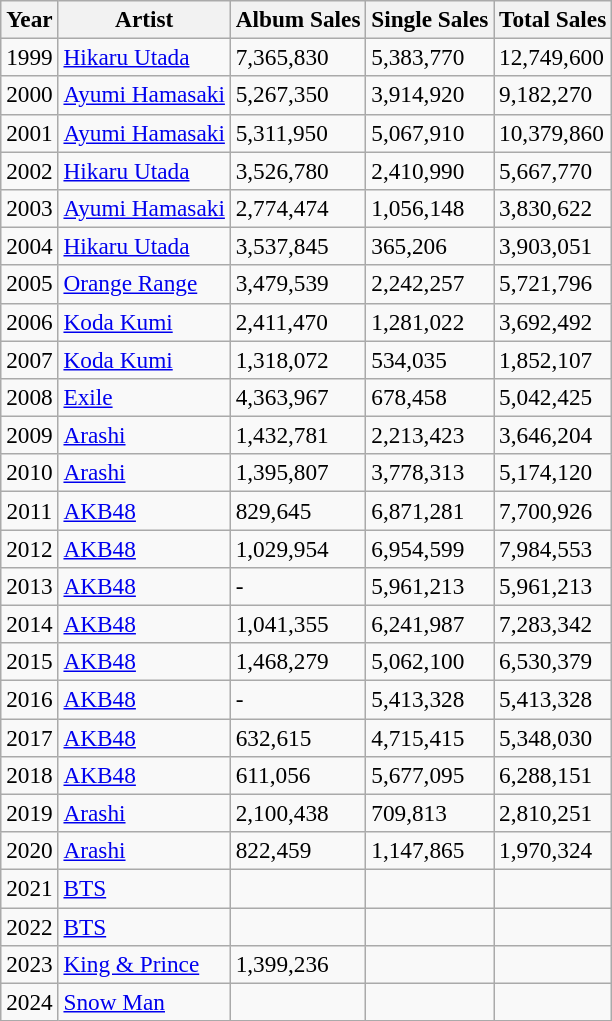<table class="wikitable" style="font-size:97%;">
<tr>
<th>Year</th>
<th>Artist</th>
<th>Album Sales</th>
<th>Single Sales</th>
<th>Total Sales</th>
</tr>
<tr>
<td align="center">1999</td>
<td><a href='#'>Hikaru Utada</a></td>
<td>7,365,830</td>
<td>5,383,770</td>
<td>12,749,600</td>
</tr>
<tr>
<td align="center">2000</td>
<td><a href='#'>Ayumi Hamasaki</a></td>
<td>5,267,350</td>
<td>3,914,920</td>
<td>9,182,270</td>
</tr>
<tr>
<td align="center">2001</td>
<td><a href='#'>Ayumi Hamasaki</a></td>
<td>5,311,950</td>
<td>5,067,910</td>
<td>10,379,860</td>
</tr>
<tr>
<td align="center">2002</td>
<td><a href='#'>Hikaru Utada</a></td>
<td>3,526,780</td>
<td>2,410,990</td>
<td>5,667,770</td>
</tr>
<tr>
<td align="center">2003</td>
<td><a href='#'>Ayumi Hamasaki</a></td>
<td>2,774,474</td>
<td>1,056,148</td>
<td>3,830,622</td>
</tr>
<tr>
<td align="center">2004</td>
<td><a href='#'>Hikaru Utada</a></td>
<td>3,537,845</td>
<td>365,206</td>
<td>3,903,051</td>
</tr>
<tr>
<td align="center">2005</td>
<td><a href='#'>Orange Range</a></td>
<td>3,479,539</td>
<td>2,242,257</td>
<td>5,721,796</td>
</tr>
<tr>
<td align="center">2006</td>
<td><a href='#'>Koda Kumi</a></td>
<td>2,411,470</td>
<td>1,281,022</td>
<td>3,692,492</td>
</tr>
<tr>
<td align="center">2007</td>
<td><a href='#'>Koda Kumi</a></td>
<td>1,318,072</td>
<td>534,035</td>
<td>1,852,107</td>
</tr>
<tr>
<td align="center">2008</td>
<td><a href='#'>Exile</a></td>
<td>4,363,967</td>
<td>678,458</td>
<td>5,042,425</td>
</tr>
<tr>
<td align="center">2009</td>
<td><a href='#'>Arashi</a></td>
<td>1,432,781</td>
<td>2,213,423</td>
<td>3,646,204</td>
</tr>
<tr>
<td align="center">2010</td>
<td><a href='#'>Arashi</a></td>
<td>1,395,807</td>
<td>3,778,313</td>
<td>5,174,120</td>
</tr>
<tr>
<td align="center">2011</td>
<td><a href='#'>AKB48</a></td>
<td>829,645</td>
<td>6,871,281</td>
<td>7,700,926</td>
</tr>
<tr>
<td align="center">2012</td>
<td><a href='#'>AKB48</a></td>
<td>1,029,954</td>
<td>6,954,599</td>
<td>7,984,553</td>
</tr>
<tr>
<td align="center">2013</td>
<td><a href='#'>AKB48</a></td>
<td>-</td>
<td>5,961,213</td>
<td>5,961,213</td>
</tr>
<tr>
<td align="center">2014</td>
<td><a href='#'>AKB48</a></td>
<td>1,041,355</td>
<td>6,241,987</td>
<td>7,283,342</td>
</tr>
<tr>
<td align="center">2015</td>
<td><a href='#'>AKB48</a></td>
<td>1,468,279</td>
<td>5,062,100</td>
<td>6,530,379</td>
</tr>
<tr>
<td align="center">2016</td>
<td><a href='#'>AKB48</a></td>
<td>-</td>
<td>5,413,328</td>
<td>5,413,328</td>
</tr>
<tr>
<td align="center">2017</td>
<td><a href='#'>AKB48</a></td>
<td>632,615</td>
<td>4,715,415</td>
<td>5,348,030</td>
</tr>
<tr>
<td align="center">2018</td>
<td><a href='#'>AKB48</a></td>
<td>611,056</td>
<td>5,677,095</td>
<td>6,288,151</td>
</tr>
<tr>
<td align="center">2019</td>
<td><a href='#'>Arashi</a></td>
<td>2,100,438</td>
<td>709,813</td>
<td>2,810,251</td>
</tr>
<tr>
<td align="center">2020</td>
<td><a href='#'>Arashi</a></td>
<td>822,459</td>
<td>1,147,865</td>
<td>1,970,324</td>
</tr>
<tr>
<td>2021</td>
<td><a href='#'>BTS</a></td>
<td></td>
<td></td>
<td></td>
</tr>
<tr>
<td>2022</td>
<td><a href='#'>BTS</a></td>
<td></td>
<td></td>
<td></td>
</tr>
<tr>
<td>2023</td>
<td><a href='#'>King & Prince</a></td>
<td>1,399,236</td>
<td></td>
<td></td>
</tr>
<tr>
<td>2024</td>
<td><a href='#'>Snow Man</a></td>
<td></td>
<td></td>
<td></td>
</tr>
</table>
